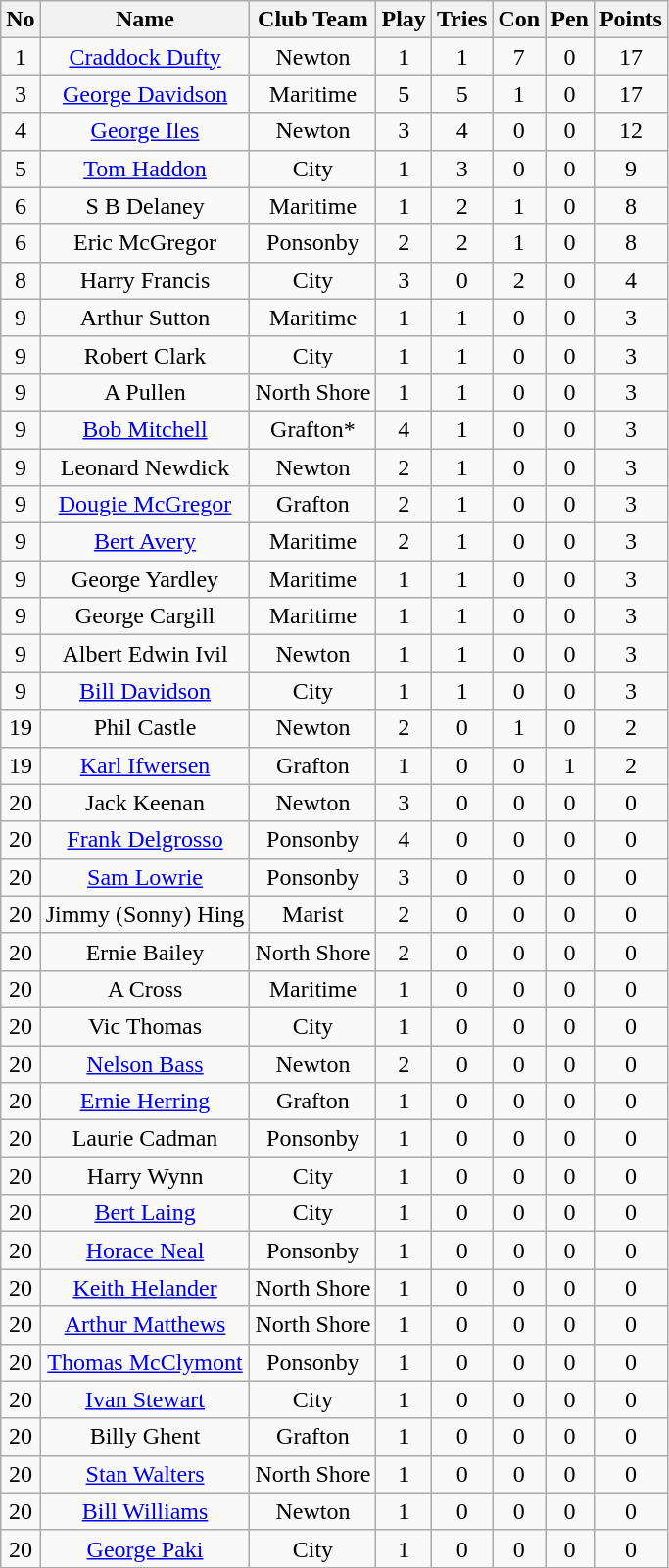<table class="wikitable sortable" style="text-align: center;">
<tr>
<th>No</th>
<th>Name</th>
<th>Club Team</th>
<th>Play</th>
<th>Tries</th>
<th>Con</th>
<th>Pen</th>
<th>Points</th>
</tr>
<tr>
<td>1</td>
<td><a href='#'>Craddock Dufty</a></td>
<td>Newton</td>
<td>1</td>
<td>1</td>
<td>7</td>
<td>0</td>
<td>17</td>
</tr>
<tr>
<td>3</td>
<td><a href='#'>George Davidson</a></td>
<td>Maritime</td>
<td>5</td>
<td>5</td>
<td>1</td>
<td>0</td>
<td>17</td>
</tr>
<tr>
<td>4</td>
<td><a href='#'>George Iles</a></td>
<td>Newton</td>
<td>3</td>
<td>4</td>
<td>0</td>
<td>0</td>
<td>12</td>
</tr>
<tr>
<td>5</td>
<td><a href='#'>Tom Haddon</a></td>
<td>City</td>
<td>1</td>
<td>3</td>
<td>0</td>
<td>0</td>
<td>9</td>
</tr>
<tr>
<td>6</td>
<td>S B Delaney</td>
<td>Maritime</td>
<td>1</td>
<td>2</td>
<td>1</td>
<td>0</td>
<td>8</td>
</tr>
<tr>
<td>6</td>
<td>Eric McGregor</td>
<td>Ponsonby</td>
<td>2</td>
<td>2</td>
<td>1</td>
<td>0</td>
<td>8</td>
</tr>
<tr>
<td>8</td>
<td>Harry Francis</td>
<td>City</td>
<td>3</td>
<td>0</td>
<td>2</td>
<td>0</td>
<td>4</td>
</tr>
<tr>
<td>9</td>
<td>Arthur Sutton</td>
<td>Maritime</td>
<td>1</td>
<td>1</td>
<td>0</td>
<td>0</td>
<td>3</td>
</tr>
<tr>
<td>9</td>
<td>Robert Clark</td>
<td>City</td>
<td>1</td>
<td>1</td>
<td>0</td>
<td>0</td>
<td>3</td>
</tr>
<tr>
<td>9</td>
<td>A Pullen</td>
<td>North Shore</td>
<td>1</td>
<td>1</td>
<td>0</td>
<td>0</td>
<td>3</td>
</tr>
<tr>
<td>9</td>
<td><a href='#'>Bob Mitchell</a></td>
<td>Grafton*</td>
<td>4</td>
<td>1</td>
<td>0</td>
<td>0</td>
<td>3</td>
</tr>
<tr>
<td>9</td>
<td>Leonard Newdick</td>
<td>Newton</td>
<td>2</td>
<td>1</td>
<td>0</td>
<td>0</td>
<td>3</td>
</tr>
<tr>
<td>9</td>
<td><a href='#'>Dougie McGregor</a></td>
<td>Grafton</td>
<td>2</td>
<td>1</td>
<td>0</td>
<td>0</td>
<td>3</td>
</tr>
<tr>
<td>9</td>
<td><a href='#'>Bert Avery</a></td>
<td>Maritime</td>
<td>2</td>
<td>1</td>
<td>0</td>
<td>0</td>
<td>3</td>
</tr>
<tr>
<td>9</td>
<td>George Yardley</td>
<td>Maritime</td>
<td>1</td>
<td>1</td>
<td>0</td>
<td>0</td>
<td>3</td>
</tr>
<tr>
<td>9</td>
<td>George Cargill</td>
<td>Maritime</td>
<td>1</td>
<td>1</td>
<td>0</td>
<td>0</td>
<td>3</td>
</tr>
<tr>
<td>9</td>
<td>Albert Edwin Ivil</td>
<td>Newton</td>
<td>1</td>
<td>1</td>
<td>0</td>
<td>0</td>
<td>3</td>
</tr>
<tr>
<td>9</td>
<td><a href='#'>Bill Davidson</a></td>
<td>City</td>
<td>1</td>
<td>1</td>
<td>0</td>
<td>0</td>
<td>3</td>
</tr>
<tr>
<td>19</td>
<td>Phil Castle</td>
<td>Newton</td>
<td>2</td>
<td>0</td>
<td>1</td>
<td>0</td>
<td>2</td>
</tr>
<tr>
<td>19</td>
<td><a href='#'>Karl Ifwersen</a></td>
<td>Grafton</td>
<td>1</td>
<td>0</td>
<td>0</td>
<td>1</td>
<td>2</td>
</tr>
<tr>
<td>20</td>
<td>Jack Keenan</td>
<td>Newton</td>
<td>3</td>
<td>0</td>
<td>0</td>
<td>0</td>
<td>0</td>
</tr>
<tr>
<td>20</td>
<td><a href='#'>Frank Delgrosso</a></td>
<td>Ponsonby</td>
<td>4</td>
<td>0</td>
<td>0</td>
<td>0</td>
<td>0</td>
</tr>
<tr>
<td>20</td>
<td><a href='#'>Sam Lowrie</a></td>
<td>Ponsonby</td>
<td>3</td>
<td>0</td>
<td>0</td>
<td>0</td>
<td>0</td>
</tr>
<tr>
<td>20</td>
<td>Jimmy (Sonny) Hing</td>
<td>Marist</td>
<td>2</td>
<td>0</td>
<td>0</td>
<td>0</td>
<td>0</td>
</tr>
<tr>
<td>20</td>
<td>Ernie Bailey</td>
<td>North Shore</td>
<td>2</td>
<td>0</td>
<td>0</td>
<td>0</td>
<td>0</td>
</tr>
<tr>
<td>20</td>
<td>A Cross</td>
<td>Maritime</td>
<td>1</td>
<td>0</td>
<td>0</td>
<td>0</td>
<td>0</td>
</tr>
<tr>
<td>20</td>
<td>Vic Thomas</td>
<td>City</td>
<td>1</td>
<td>0</td>
<td>0</td>
<td>0</td>
<td>0</td>
</tr>
<tr>
<td>20</td>
<td><a href='#'>Nelson Bass</a></td>
<td>Newton</td>
<td>2</td>
<td>0</td>
<td>0</td>
<td>0</td>
<td>0</td>
</tr>
<tr>
<td>20</td>
<td><a href='#'>Ernie Herring</a></td>
<td>Grafton</td>
<td>1</td>
<td>0</td>
<td>0</td>
<td>0</td>
<td>0</td>
</tr>
<tr>
<td>20</td>
<td>Laurie Cadman</td>
<td>Ponsonby</td>
<td>1</td>
<td>0</td>
<td>0</td>
<td>0</td>
<td>0</td>
</tr>
<tr>
<td>20</td>
<td>Harry Wynn</td>
<td>City</td>
<td>1</td>
<td>0</td>
<td>0</td>
<td>0</td>
<td>0</td>
</tr>
<tr>
<td>20</td>
<td><a href='#'>Bert Laing</a></td>
<td>City</td>
<td>1</td>
<td>0</td>
<td>0</td>
<td>0</td>
<td>0</td>
</tr>
<tr>
<td>20</td>
<td><a href='#'>Horace Neal</a></td>
<td>Ponsonby</td>
<td>1</td>
<td>0</td>
<td>0</td>
<td>0</td>
<td>0</td>
</tr>
<tr>
<td>20</td>
<td><a href='#'>Keith Helander</a></td>
<td>North Shore</td>
<td>1</td>
<td>0</td>
<td>0</td>
<td>0</td>
<td>0</td>
</tr>
<tr>
<td>20</td>
<td><a href='#'>Arthur Matthews</a></td>
<td>North Shore</td>
<td>1</td>
<td>0</td>
<td>0</td>
<td>0</td>
<td>0</td>
</tr>
<tr>
<td>20</td>
<td><a href='#'>Thomas McClymont</a></td>
<td>Ponsonby</td>
<td>1</td>
<td>0</td>
<td>0</td>
<td>0</td>
<td>0</td>
</tr>
<tr>
<td>20</td>
<td><a href='#'>Ivan Stewart</a></td>
<td>City</td>
<td>1</td>
<td>0</td>
<td>0</td>
<td>0</td>
<td>0</td>
</tr>
<tr>
<td>20</td>
<td>Billy Ghent</td>
<td>Grafton</td>
<td>1</td>
<td>0</td>
<td>0</td>
<td>0</td>
<td>0</td>
</tr>
<tr>
<td>20</td>
<td><a href='#'>Stan Walters</a></td>
<td>North Shore</td>
<td>1</td>
<td>0</td>
<td>0</td>
<td>0</td>
<td>0</td>
</tr>
<tr>
<td>20</td>
<td><a href='#'>Bill Williams</a></td>
<td>Newton</td>
<td>1</td>
<td>0</td>
<td>0</td>
<td>0</td>
<td>0</td>
</tr>
<tr>
<td>20</td>
<td><a href='#'>George Paki</a></td>
<td>City</td>
<td>1</td>
<td>0</td>
<td>0</td>
<td>0</td>
<td>0</td>
</tr>
<tr>
</tr>
</table>
